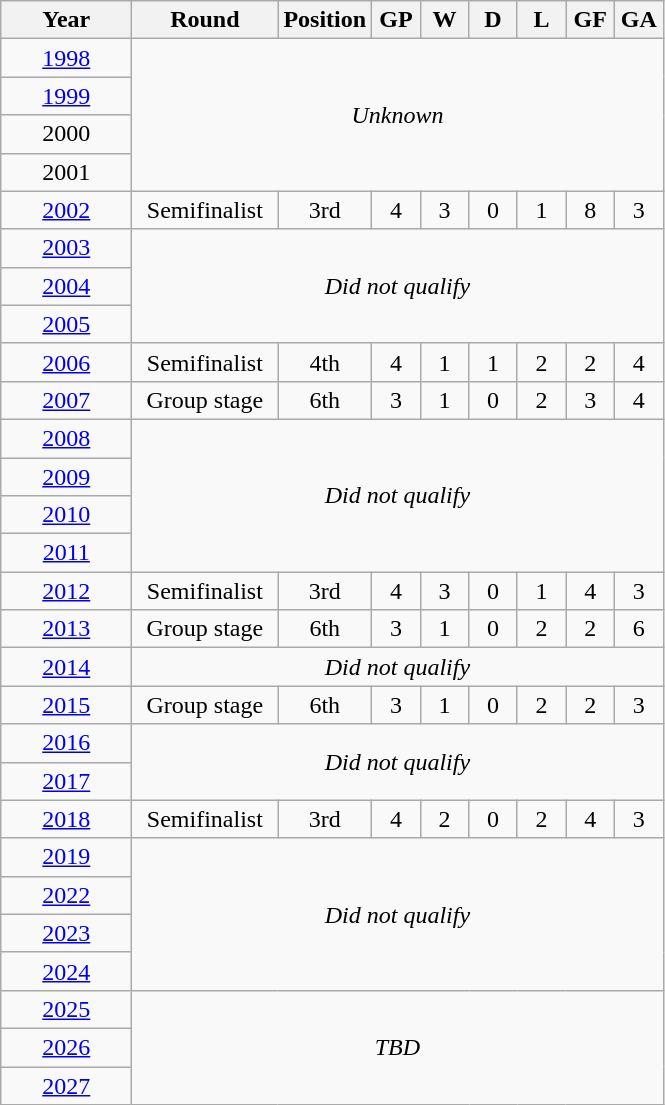<table class="wikitable" style="text-align: center;">
<tr>
<th width=80>Year</th>
<th width=90>Round</th>
<th>Position</th>
<th width=25>GP</th>
<th width=25>W</th>
<th width=25>D</th>
<th width=25>L</th>
<th width=25>GF</th>
<th width=25>GA</th>
</tr>
<tr>
<td> <a href='#'>1998</a></td>
<td colspan=8 rowspan=4><em>Unknown</em></td>
</tr>
<tr>
<td> <a href='#'>1999</a></td>
</tr>
<tr>
<td> 2000</td>
</tr>
<tr>
<td> 2001</td>
</tr>
<tr>
<td> <a href='#'>2002</a></td>
<td>Semifinalist</td>
<td>3rd</td>
<td>4</td>
<td>3</td>
<td>0</td>
<td>1</td>
<td>8</td>
<td>3</td>
</tr>
<tr>
<td> <a href='#'>2003</a></td>
<td colspan=8 rowspan=3><em>Did not qualify</em></td>
</tr>
<tr>
<td> <a href='#'>2004</a></td>
</tr>
<tr>
<td> <a href='#'>2005</a></td>
</tr>
<tr>
<td> <a href='#'>2006</a></td>
<td>Semifinalist</td>
<td>4th</td>
<td>4</td>
<td>1</td>
<td>1</td>
<td>2</td>
<td>2</td>
<td>4</td>
</tr>
<tr>
<td> <a href='#'>2007</a></td>
<td>Group stage</td>
<td>6th</td>
<td>3</td>
<td>1</td>
<td>0</td>
<td>2</td>
<td>3</td>
<td>4</td>
</tr>
<tr>
<td> <a href='#'>2008</a></td>
<td colspan=8 rowspan=4><em>Did not qualify</em></td>
</tr>
<tr>
<td> <a href='#'>2009</a></td>
</tr>
<tr>
<td> <a href='#'>2010</a></td>
</tr>
<tr>
<td> <a href='#'>2011</a></td>
</tr>
<tr>
<td> <a href='#'>2012</a></td>
<td>Semifinalist</td>
<td>3rd</td>
<td>4</td>
<td>3</td>
<td>0</td>
<td>1</td>
<td>4</td>
<td>3</td>
</tr>
<tr>
<td> <a href='#'>2013</a></td>
<td>Group stage</td>
<td>6th</td>
<td>3</td>
<td>1</td>
<td>0</td>
<td>2</td>
<td>2</td>
<td>6</td>
</tr>
<tr>
<td> <a href='#'>2014</a></td>
<td colspan=8><em>Did not qualify</em></td>
</tr>
<tr>
<td> <a href='#'>2015</a></td>
<td>Group stage</td>
<td>6th</td>
<td>3</td>
<td>1</td>
<td>0</td>
<td>2</td>
<td>2</td>
<td>3</td>
</tr>
<tr>
<td> <a href='#'>2016</a></td>
<td colspan=8 rowspan=2><em>Did not qualify</em></td>
</tr>
<tr>
<td> <a href='#'>2017</a></td>
</tr>
<tr>
<td> <a href='#'>2018</a></td>
<td>Semifinalist</td>
<td>3rd</td>
<td>4</td>
<td>2</td>
<td>0</td>
<td>2</td>
<td>4</td>
<td>3</td>
</tr>
<tr>
<td> <a href='#'>2019</a></td>
<td colspan=8 rowspan=4><em>Did not qualify</em></td>
</tr>
<tr>
<td> <a href='#'>2022</a></td>
</tr>
<tr>
<td> <a href='#'>2023</a></td>
</tr>
<tr>
<td> <a href='#'>2024</a></td>
</tr>
<tr>
<td> <a href='#'>2025</a></td>
<td rowspan=3 colspan=8><em>TBD</em></td>
</tr>
<tr>
<td> <a href='#'>2026</a></td>
</tr>
<tr>
<td> <a href='#'>2027</a></td>
</tr>
</table>
